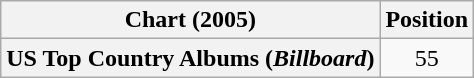<table class="wikitable plainrowheaders" style="text-align:center">
<tr>
<th scope="col">Chart (2005)</th>
<th scope="col">Position</th>
</tr>
<tr>
<th scope="row">US Top Country Albums (<em>Billboard</em>)</th>
<td>55</td>
</tr>
</table>
